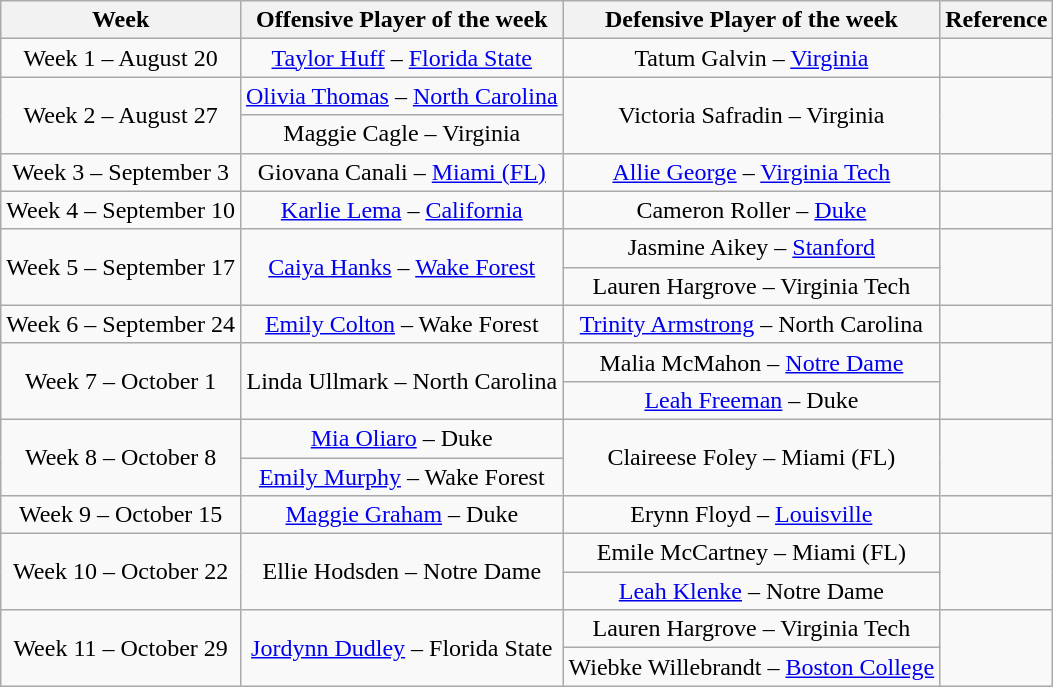<table class="wikitable" border="1" style="text-align:center">
<tr>
<th>Week</th>
<th>Offensive Player of the week</th>
<th>Defensive Player of the week</th>
<th>Reference</th>
</tr>
<tr>
<td>Week 1 – August 20</td>
<td><a href='#'>Taylor Huff</a> – <a href='#'>Florida State</a></td>
<td>Tatum Galvin – <a href='#'>Virginia</a></td>
<td></td>
</tr>
<tr>
<td rowspan=2>Week 2 – August 27</td>
<td><a href='#'>Olivia Thomas</a> – <a href='#'>North Carolina</a></td>
<td rowspan=2>Victoria Safradin – Virginia</td>
<td rowspan=2></td>
</tr>
<tr>
<td>Maggie Cagle – Virginia</td>
</tr>
<tr>
<td>Week 3 – September 3</td>
<td>Giovana Canali – <a href='#'>Miami (FL)</a></td>
<td><a href='#'>Allie George</a> – <a href='#'>Virginia Tech</a></td>
<td></td>
</tr>
<tr>
<td>Week 4 – September 10</td>
<td><a href='#'>Karlie Lema</a> – <a href='#'>California</a></td>
<td>Cameron Roller – <a href='#'>Duke</a></td>
<td></td>
</tr>
<tr>
<td rowspan=2>Week 5 – September 17</td>
<td rowspan=2><a href='#'>Caiya Hanks</a> – <a href='#'>Wake Forest</a></td>
<td>Jasmine Aikey – <a href='#'>Stanford</a></td>
<td rowspan=2></td>
</tr>
<tr>
<td>Lauren Hargrove – Virginia Tech</td>
</tr>
<tr>
<td>Week 6 – September 24</td>
<td><a href='#'>Emily Colton</a> – Wake Forest</td>
<td><a href='#'>Trinity Armstrong</a> – North Carolina</td>
<td></td>
</tr>
<tr>
<td rowspan=2>Week 7 – October 1</td>
<td rowspan=2>Linda Ullmark – North Carolina</td>
<td>Malia McMahon – <a href='#'>Notre Dame</a></td>
<td rowspan=2></td>
</tr>
<tr>
<td><a href='#'>Leah Freeman</a> – Duke</td>
</tr>
<tr>
<td rowspan=2>Week 8 – October 8</td>
<td><a href='#'>Mia Oliaro</a> – Duke</td>
<td rowspan=2>Claireese Foley – Miami (FL)</td>
<td rowspan=2></td>
</tr>
<tr>
<td><a href='#'>Emily Murphy</a> – Wake Forest</td>
</tr>
<tr>
<td>Week 9 – October 15</td>
<td><a href='#'>Maggie Graham</a> – Duke</td>
<td>Erynn Floyd – <a href='#'>Louisville</a></td>
<td></td>
</tr>
<tr>
<td rowspan=2>Week 10 – October 22</td>
<td rowspan=2>Ellie Hodsden – Notre Dame</td>
<td>Emile McCartney – Miami (FL)</td>
<td rowspan=2></td>
</tr>
<tr>
<td><a href='#'>Leah Klenke</a> – Notre Dame</td>
</tr>
<tr>
<td rowspan=2>Week 11 – October 29</td>
<td rowspan=2><a href='#'>Jordynn Dudley</a> – Florida State</td>
<td>Lauren Hargrove  – Virginia Tech</td>
<td rowspan=2></td>
</tr>
<tr>
<td>Wiebke Willebrandt – <a href='#'>Boston College</a></td>
</tr>
</table>
